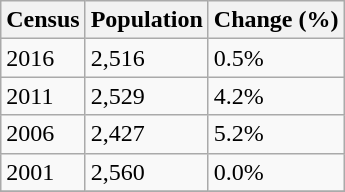<table class="wikitable">
<tr>
<th>Census</th>
<th>Population</th>
<th>Change (%)</th>
</tr>
<tr>
<td>2016</td>
<td>2,516</td>
<td> 0.5%</td>
</tr>
<tr>
<td>2011</td>
<td>2,529</td>
<td> 4.2%</td>
</tr>
<tr>
<td>2006</td>
<td>2,427</td>
<td>5.2%</td>
</tr>
<tr>
<td>2001</td>
<td>2,560</td>
<td>0.0%</td>
</tr>
<tr>
</tr>
</table>
